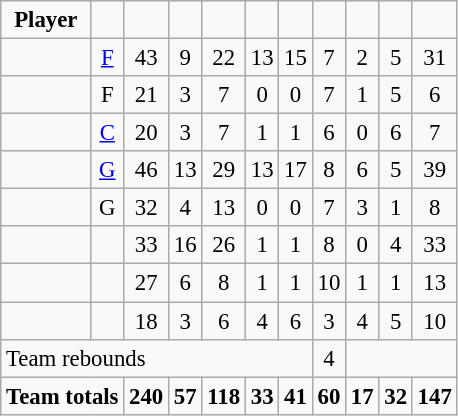<table class="wikitable sortable" style="text-align: center; font-size:95%">
<tr>
<td><strong>Player</strong></td>
<td><strong></strong></td>
<td><strong></strong></td>
<td><strong></strong></td>
<td><strong></strong></td>
<td><strong></strong></td>
<td><strong></strong></td>
<td><strong></strong></td>
<td><strong></strong></td>
<td><strong></strong></td>
<td><strong></strong></td>
</tr>
<tr>
<td></td>
<td><a href='#'>F</a></td>
<td>43</td>
<td>9</td>
<td>22</td>
<td>13</td>
<td>15</td>
<td>7</td>
<td>2</td>
<td>5</td>
<td>31</td>
</tr>
<tr>
<td></td>
<td>F</td>
<td>21</td>
<td>3</td>
<td>7</td>
<td>0</td>
<td>0</td>
<td>7</td>
<td>1</td>
<td>5</td>
<td>6</td>
</tr>
<tr>
<td></td>
<td><a href='#'>C</a></td>
<td>20</td>
<td>3</td>
<td>7</td>
<td>1</td>
<td>1</td>
<td>6</td>
<td>0</td>
<td>6</td>
<td>7</td>
</tr>
<tr>
<td></td>
<td><a href='#'>G</a></td>
<td>46</td>
<td>13</td>
<td>29</td>
<td>13</td>
<td>17</td>
<td>8</td>
<td>6</td>
<td>5</td>
<td>39</td>
</tr>
<tr>
<td></td>
<td>G</td>
<td>32</td>
<td>4</td>
<td>13</td>
<td>0</td>
<td>0</td>
<td>7</td>
<td>3</td>
<td>1</td>
<td>8</td>
</tr>
<tr>
<td></td>
<td></td>
<td>33</td>
<td>16</td>
<td>26</td>
<td>1</td>
<td>1</td>
<td>8</td>
<td>0</td>
<td>4</td>
<td>33</td>
</tr>
<tr>
<td></td>
<td></td>
<td>27</td>
<td>6</td>
<td>8</td>
<td>1</td>
<td>1</td>
<td>10</td>
<td>1</td>
<td>1</td>
<td>13</td>
</tr>
<tr>
<td></td>
<td></td>
<td>18</td>
<td>3</td>
<td>6</td>
<td>4</td>
<td>6</td>
<td>3</td>
<td>4</td>
<td>5</td>
<td>10</td>
</tr>
<tr class="sortbottom">
<td style="text-align:left;" colspan="7">Team rebounds</td>
<td>4</td>
<td colspan=3></td>
</tr>
<tr class="sortbottom">
<td style="text-align:left;" colspan="2"><strong>Team totals</strong></td>
<td><strong>240</strong></td>
<td><strong>57</strong></td>
<td><strong>118</strong></td>
<td><strong>33</strong></td>
<td><strong>41</strong></td>
<td><strong>60</strong></td>
<td><strong>17</strong></td>
<td><strong>32</strong></td>
<td><strong>147</strong></td>
</tr>
</table>
